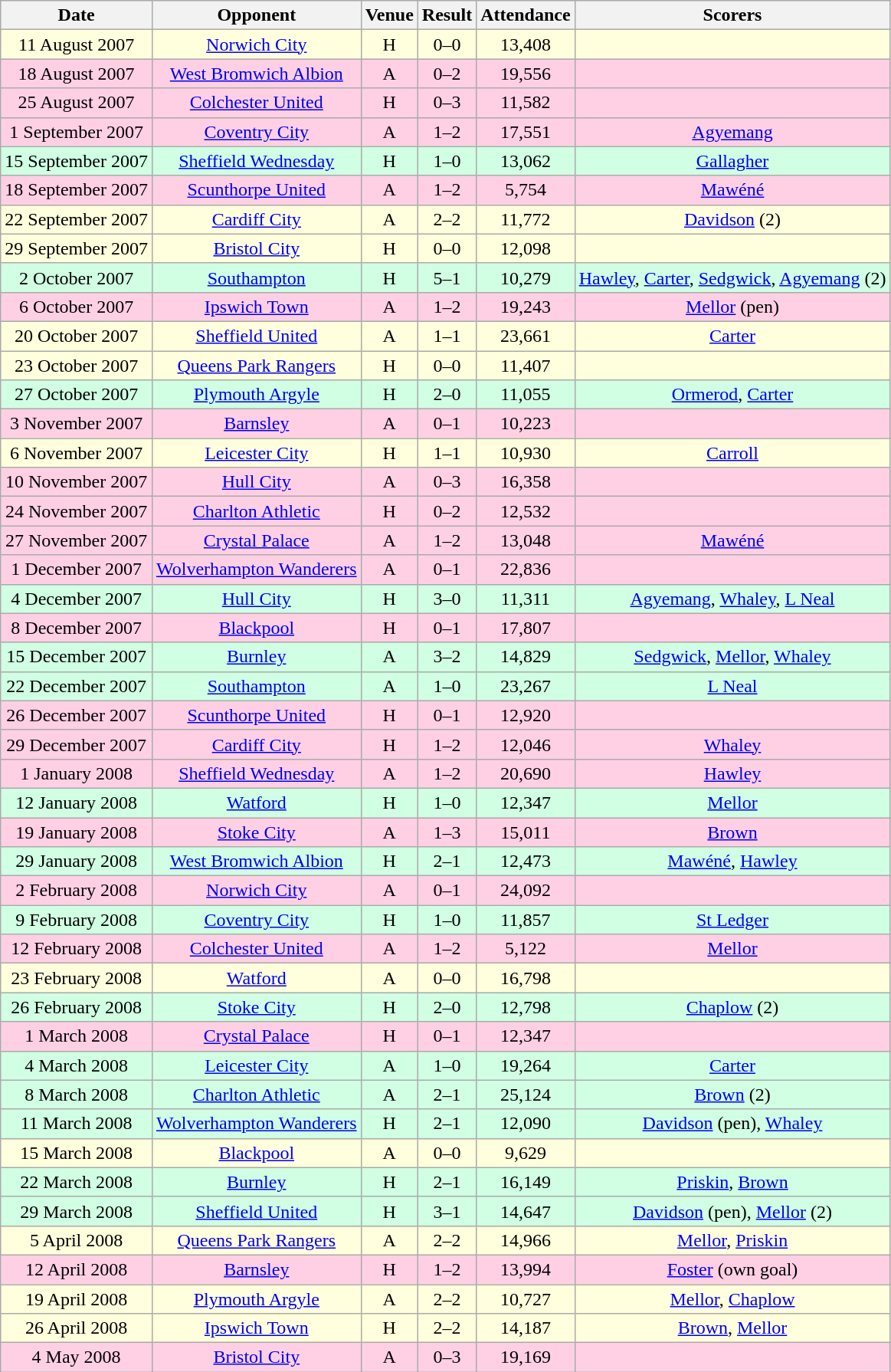<table class="wikitable sortable" style="font-size:100%; text-align:center">
<tr>
<th>Date</th>
<th>Opponent</th>
<th>Venue</th>
<th>Result</th>
<th>Attendance</th>
<th>Scorers</th>
</tr>
<tr style="background-color: #ffffdd;">
<td>11 August 2007</td>
<td><a href='#'>Norwich City</a></td>
<td>H</td>
<td>0–0</td>
<td>13,408</td>
<td></td>
</tr>
<tr style="background-color: #ffd0e3;">
<td>18 August 2007</td>
<td><a href='#'>West Bromwich Albion</a></td>
<td>A</td>
<td>0–2</td>
<td>19,556</td>
<td></td>
</tr>
<tr style="background-color: #ffd0e3;">
<td>25 August 2007</td>
<td><a href='#'>Colchester United</a></td>
<td>H</td>
<td>0–3</td>
<td>11,582</td>
<td></td>
</tr>
<tr style="background-color: #ffd0e3;">
<td>1 September 2007</td>
<td><a href='#'>Coventry City</a></td>
<td>A</td>
<td>1–2</td>
<td>17,551</td>
<td><a href='#'>Agyemang</a></td>
</tr>
<tr style="background-color: #d0ffe3;">
<td>15 September 2007</td>
<td><a href='#'>Sheffield Wednesday</a></td>
<td>H</td>
<td>1–0</td>
<td>13,062</td>
<td><a href='#'>Gallagher</a></td>
</tr>
<tr style="background-color: #ffd0e3;">
<td>18 September 2007</td>
<td><a href='#'>Scunthorpe United</a></td>
<td>A</td>
<td>1–2</td>
<td>5,754</td>
<td><a href='#'>Mawéné</a></td>
</tr>
<tr style="background-color: #ffffdd;">
<td>22 September 2007</td>
<td><a href='#'>Cardiff City</a></td>
<td>A</td>
<td>2–2</td>
<td>11,772</td>
<td><a href='#'>Davidson</a> (2)</td>
</tr>
<tr style="background-color: #ffffdd;">
<td>29 September 2007</td>
<td><a href='#'>Bristol City</a></td>
<td>H</td>
<td>0–0</td>
<td>12,098</td>
<td></td>
</tr>
<tr style="background-color: #d0ffe3;">
<td>2 October 2007</td>
<td><a href='#'>Southampton</a></td>
<td>H</td>
<td>5–1</td>
<td>10,279</td>
<td><a href='#'>Hawley</a>, <a href='#'>Carter</a>, <a href='#'>Sedgwick</a>, <a href='#'>Agyemang</a> (2)</td>
</tr>
<tr style="background-color: #ffd0e3;">
<td>6 October 2007</td>
<td><a href='#'>Ipswich Town</a></td>
<td>A</td>
<td>1–2</td>
<td>19,243</td>
<td><a href='#'>Mellor</a> (pen)</td>
</tr>
<tr style="background-color: #ffffdd;">
<td>20 October 2007</td>
<td><a href='#'>Sheffield United</a></td>
<td>A</td>
<td>1–1</td>
<td>23,661</td>
<td><a href='#'>Carter</a></td>
</tr>
<tr style="background-color: #ffffdd;">
<td>23 October 2007</td>
<td><a href='#'>Queens Park Rangers</a></td>
<td>H</td>
<td>0–0</td>
<td>11,407</td>
<td></td>
</tr>
<tr style="background-color: #d0ffe3;">
<td>27 October 2007</td>
<td><a href='#'>Plymouth Argyle</a></td>
<td>H</td>
<td>2–0</td>
<td>11,055</td>
<td><a href='#'>Ormerod</a>, <a href='#'>Carter</a></td>
</tr>
<tr style="background-color: #ffd0e3;">
<td>3 November 2007</td>
<td><a href='#'>Barnsley</a></td>
<td>A</td>
<td>0–1</td>
<td>10,223</td>
<td></td>
</tr>
<tr style="background-color: #ffffdd;">
<td>6 November 2007</td>
<td><a href='#'>Leicester City</a></td>
<td>H</td>
<td>1–1</td>
<td>10,930</td>
<td><a href='#'>Carroll</a></td>
</tr>
<tr style="background-color: #ffd0e3;">
<td>10 November 2007</td>
<td><a href='#'>Hull City</a></td>
<td>A</td>
<td>0–3</td>
<td>16,358</td>
<td></td>
</tr>
<tr style="background-color: #ffd0e3;">
<td>24 November 2007</td>
<td><a href='#'>Charlton Athletic</a></td>
<td>H</td>
<td>0–2</td>
<td>12,532</td>
<td></td>
</tr>
<tr style="background-color: #ffd0e3;">
<td>27 November 2007</td>
<td><a href='#'>Crystal Palace</a></td>
<td>A</td>
<td>1–2</td>
<td>13,048</td>
<td><a href='#'>Mawéné</a></td>
</tr>
<tr style="background-color: #ffd0e3;">
<td>1 December 2007</td>
<td><a href='#'>Wolverhampton Wanderers</a></td>
<td>A</td>
<td>0–1</td>
<td>22,836</td>
<td></td>
</tr>
<tr style="background-color: #d0ffe3;">
<td>4 December 2007</td>
<td><a href='#'>Hull City</a></td>
<td>H</td>
<td>3–0</td>
<td>11,311</td>
<td><a href='#'>Agyemang</a>, <a href='#'>Whaley</a>, <a href='#'>L Neal</a></td>
</tr>
<tr style="background-color: #ffd0e3;">
<td>8 December 2007</td>
<td><a href='#'>Blackpool</a></td>
<td>H</td>
<td>0–1</td>
<td>17,807</td>
<td></td>
</tr>
<tr style="background-color: #d0ffe3;">
<td>15 December 2007</td>
<td><a href='#'>Burnley</a></td>
<td>A</td>
<td>3–2</td>
<td>14,829</td>
<td><a href='#'>Sedgwick</a>, <a href='#'>Mellor</a>, <a href='#'>Whaley</a></td>
</tr>
<tr style="background-color: #d0ffe3;">
<td>22 December 2007</td>
<td><a href='#'>Southampton</a></td>
<td>A</td>
<td>1–0</td>
<td>23,267</td>
<td><a href='#'>L Neal</a></td>
</tr>
<tr style="background-color: #ffd0e3;">
<td>26 December 2007</td>
<td><a href='#'>Scunthorpe United</a></td>
<td>H</td>
<td>0–1</td>
<td>12,920</td>
<td></td>
</tr>
<tr style="background-color: #ffd0e3;">
<td>29 December 2007</td>
<td><a href='#'>Cardiff City</a></td>
<td>H</td>
<td>1–2</td>
<td>12,046</td>
<td><a href='#'>Whaley</a></td>
</tr>
<tr style="background-color: #ffd0e3;">
<td>1 January 2008</td>
<td><a href='#'>Sheffield Wednesday</a></td>
<td>A</td>
<td>1–2</td>
<td>20,690</td>
<td><a href='#'>Hawley</a></td>
</tr>
<tr style="background-color: #d0ffe3;">
<td>12 January 2008</td>
<td><a href='#'>Watford</a></td>
<td>H</td>
<td>1–0</td>
<td>12,347</td>
<td><a href='#'>Mellor</a></td>
</tr>
<tr style="background-color: #ffd0e3;">
<td>19 January 2008</td>
<td><a href='#'>Stoke City</a></td>
<td>A</td>
<td>1–3</td>
<td>15,011</td>
<td><a href='#'>Brown</a></td>
</tr>
<tr style="background-color: #d0ffe3;">
<td>29 January 2008</td>
<td><a href='#'>West Bromwich Albion</a></td>
<td>H</td>
<td>2–1</td>
<td>12,473</td>
<td><a href='#'>Mawéné</a>, <a href='#'>Hawley</a></td>
</tr>
<tr style="background-color: #ffd0e3;">
<td>2 February 2008</td>
<td><a href='#'>Norwich City</a></td>
<td>A</td>
<td>0–1</td>
<td>24,092</td>
<td></td>
</tr>
<tr style="background-color: #d0ffe3;">
<td>9 February 2008</td>
<td><a href='#'>Coventry City</a></td>
<td>H</td>
<td>1–0</td>
<td>11,857</td>
<td><a href='#'>St Ledger</a></td>
</tr>
<tr style="background-color: #ffd0e3;">
<td>12 February 2008</td>
<td><a href='#'>Colchester United</a></td>
<td>A</td>
<td>1–2</td>
<td>5,122</td>
<td><a href='#'>Mellor</a></td>
</tr>
<tr style="background-color: #ffffdd;">
<td>23 February 2008</td>
<td><a href='#'>Watford</a></td>
<td>A</td>
<td>0–0</td>
<td>16,798</td>
<td></td>
</tr>
<tr style="background-color: #d0ffe3;">
<td>26 February 2008</td>
<td><a href='#'>Stoke City</a></td>
<td>H</td>
<td>2–0</td>
<td>12,798</td>
<td><a href='#'>Chaplow</a> (2)</td>
</tr>
<tr style="background-color: #ffd0e3;">
<td>1 March 2008</td>
<td><a href='#'>Crystal Palace</a></td>
<td>H</td>
<td>0–1</td>
<td>12,347</td>
<td></td>
</tr>
<tr style="background-color: #d0ffe3;">
<td>4 March 2008</td>
<td><a href='#'>Leicester City</a></td>
<td>A</td>
<td>1–0</td>
<td>19,264</td>
<td><a href='#'>Carter</a></td>
</tr>
<tr style="background-color: #d0ffe3;">
<td>8 March 2008</td>
<td><a href='#'>Charlton Athletic</a></td>
<td>A</td>
<td>2–1</td>
<td>25,124</td>
<td><a href='#'>Brown</a> (2)</td>
</tr>
<tr style="background-color: #d0ffe3;">
<td>11 March 2008</td>
<td><a href='#'>Wolverhampton Wanderers</a></td>
<td>H</td>
<td>2–1</td>
<td>12,090</td>
<td><a href='#'>Davidson</a> (pen), <a href='#'>Whaley</a></td>
</tr>
<tr style="background-color: #ffffdd;">
<td>15 March 2008</td>
<td><a href='#'>Blackpool</a></td>
<td>A</td>
<td>0–0</td>
<td>9,629</td>
<td></td>
</tr>
<tr style="background-color: #d0ffe3;">
<td>22 March 2008</td>
<td><a href='#'>Burnley</a></td>
<td>H</td>
<td>2–1</td>
<td>16,149</td>
<td><a href='#'>Priskin</a>, <a href='#'>Brown</a></td>
</tr>
<tr style="background-color: #d0ffe3;">
<td>29 March 2008</td>
<td><a href='#'>Sheffield United</a></td>
<td>H</td>
<td>3–1</td>
<td>14,647</td>
<td><a href='#'>Davidson</a> (pen), <a href='#'>Mellor</a> (2)</td>
</tr>
<tr style="background-color: #ffffdd;">
<td>5 April 2008</td>
<td><a href='#'>Queens Park Rangers</a></td>
<td>A</td>
<td>2–2</td>
<td>14,966</td>
<td><a href='#'>Mellor</a>, <a href='#'>Priskin</a></td>
</tr>
<tr style="background-color: #ffd0e3;">
<td>12 April 2008</td>
<td><a href='#'>Barnsley</a></td>
<td>H</td>
<td>1–2</td>
<td>13,994</td>
<td><a href='#'>Foster</a> (own goal)</td>
</tr>
<tr style="background-color: #ffffdd;">
<td>19 April 2008</td>
<td><a href='#'>Plymouth Argyle</a></td>
<td>A</td>
<td>2–2</td>
<td>10,727</td>
<td><a href='#'>Mellor</a>, <a href='#'>Chaplow</a></td>
</tr>
<tr style="background-color: #ffffdd;">
<td>26 April 2008</td>
<td><a href='#'>Ipswich Town</a></td>
<td>H</td>
<td>2–2</td>
<td>14,187</td>
<td><a href='#'>Brown</a>, <a href='#'>Mellor</a></td>
</tr>
<tr style="background-color: #ffd0e3;">
<td>4 May 2008</td>
<td><a href='#'>Bristol City</a></td>
<td>A</td>
<td>0–3</td>
<td>19,169</td>
<td></td>
</tr>
</table>
